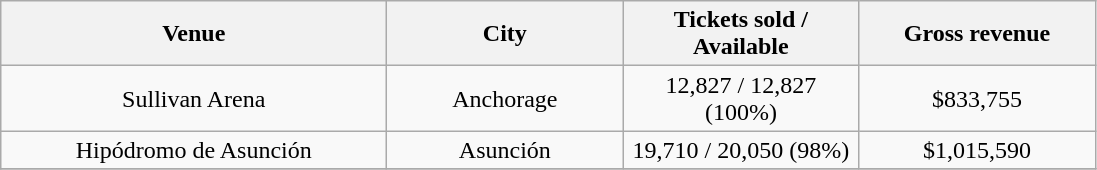<table class="wikitable" style="text-align:center">
<tr>
<th style="width:250px;">Venue</th>
<th style="width:150px;">City</th>
<th style="width:150px;">Tickets sold / Available</th>
<th style="width:150px;">Gross revenue</th>
</tr>
<tr>
<td>Sullivan Arena</td>
<td>Anchorage</td>
<td>12,827 / 12,827 (100%)</td>
<td>$833,755</td>
</tr>
<tr>
<td>Hipódromo de Asunción</td>
<td>Asunción</td>
<td>19,710 / 20,050 (98%)</td>
<td>$1,015,590</td>
</tr>
<tr>
</tr>
</table>
